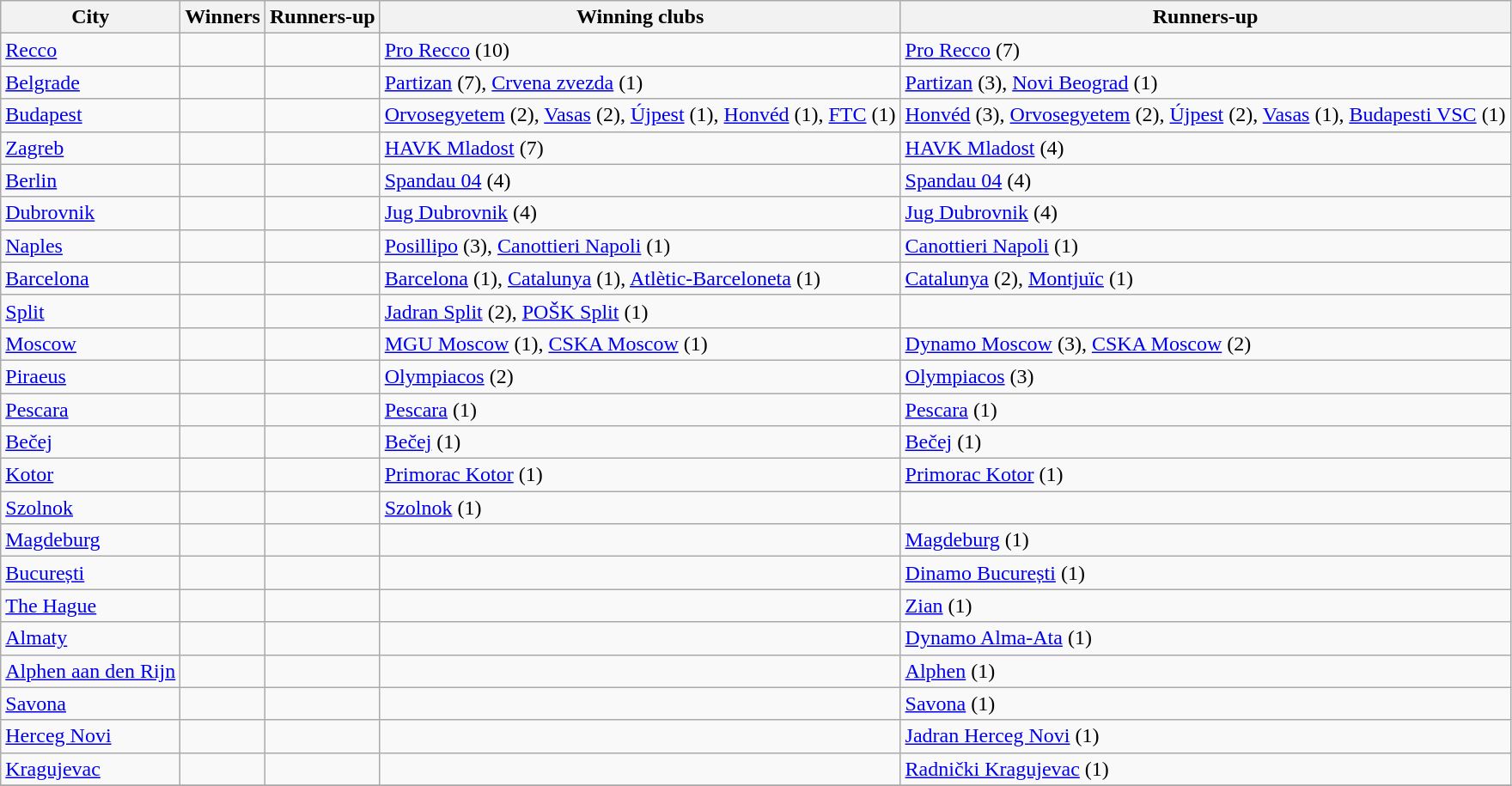<table class="wikitable sortable">
<tr>
<th>City</th>
<th>Winners</th>
<th>Runners-up</th>
<th>Winning clubs</th>
<th>Runners-up</th>
</tr>
<tr>
<td> <a href='#'>Recco</a></td>
<td></td>
<td></td>
<td><a href='#'>Pro Recco</a> (10)</td>
<td><a href='#'>Pro Recco</a> (7)</td>
</tr>
<tr>
<td> <a href='#'>Belgrade</a></td>
<td></td>
<td></td>
<td><a href='#'>Partizan</a> (7), <a href='#'>Crvena zvezda</a> (1)</td>
<td><a href='#'>Partizan</a> (3), <a href='#'>Novi Beograd</a> (1)</td>
</tr>
<tr>
<td> <a href='#'>Budapest</a></td>
<td></td>
<td></td>
<td><a href='#'>Orvosegyetem</a> (2), <a href='#'>Vasas</a> (2), <a href='#'>Újpest</a> (1), <a href='#'>Honvéd</a> (1), <a href='#'>FTC</a> (1)</td>
<td><a href='#'>Honvéd</a> (3), <a href='#'>Orvosegyetem</a> (2), <a href='#'>Újpest</a> (2), <a href='#'>Vasas</a> (1), <a href='#'>Budapesti VSC</a> (1)</td>
</tr>
<tr>
<td> <a href='#'>Zagreb</a></td>
<td></td>
<td></td>
<td><a href='#'>HAVK Mladost</a> (7)</td>
<td><a href='#'>HAVK Mladost</a> (4)</td>
</tr>
<tr>
<td> <a href='#'>Berlin</a></td>
<td></td>
<td></td>
<td><a href='#'>Spandau 04</a> (4)</td>
<td><a href='#'>Spandau 04</a> (4)</td>
</tr>
<tr>
<td> <a href='#'>Dubrovnik</a></td>
<td></td>
<td></td>
<td><a href='#'>Jug Dubrovnik</a> (4)</td>
<td><a href='#'>Jug Dubrovnik</a> (4)</td>
</tr>
<tr>
<td> <a href='#'>Naples</a></td>
<td></td>
<td></td>
<td><a href='#'>Posillipo</a> (3), <a href='#'>Canottieri Napoli</a> (1)</td>
<td><a href='#'>Canottieri Napoli</a> (1)</td>
</tr>
<tr>
<td> <a href='#'>Barcelona</a></td>
<td></td>
<td></td>
<td><a href='#'>Barcelona</a> (1), <a href='#'>Catalunya</a> (1), <a href='#'>Atlètic-Barceloneta</a> (1)</td>
<td><a href='#'>Catalunya</a> (2), <a href='#'>Montjuïc</a> (1)</td>
</tr>
<tr>
<td> <a href='#'>Split</a></td>
<td></td>
<td></td>
<td><a href='#'>Jadran Split</a> (2), <a href='#'>POŠK Split</a> (1)</td>
<td align=center></td>
</tr>
<tr>
<td> <a href='#'>Moscow</a></td>
<td></td>
<td></td>
<td><a href='#'>MGU Moscow</a> (1), <a href='#'>CSKA Moscow</a> (1)</td>
<td><a href='#'>Dynamo Moscow</a> (3), <a href='#'>CSKA Moscow</a> (2)</td>
</tr>
<tr>
<td> <a href='#'>Piraeus</a></td>
<td></td>
<td></td>
<td><a href='#'>Olympiacos</a> (2)</td>
<td><a href='#'>Olympiacos</a> (3)</td>
</tr>
<tr>
<td> <a href='#'>Pescara</a></td>
<td></td>
<td></td>
<td><a href='#'>Pescara</a> (1)</td>
<td><a href='#'>Pescara</a> (1)</td>
</tr>
<tr>
<td> <a href='#'>Bečej</a></td>
<td></td>
<td></td>
<td><a href='#'>Bečej</a> (1)</td>
<td><a href='#'>Bečej</a> (1)</td>
</tr>
<tr>
<td> <a href='#'>Kotor</a></td>
<td></td>
<td></td>
<td><a href='#'>Primorac Kotor</a> (1)</td>
<td><a href='#'>Primorac Kotor</a> (1)</td>
</tr>
<tr>
<td> <a href='#'>Szolnok</a></td>
<td></td>
<td></td>
<td><a href='#'>Szolnok</a> (1)</td>
<td align=center></td>
</tr>
<tr>
<td> <a href='#'>Magdeburg</a></td>
<td></td>
<td></td>
<td align=center></td>
<td><a href='#'>Magdeburg</a> (1)</td>
</tr>
<tr>
<td> <a href='#'>București</a></td>
<td></td>
<td></td>
<td align=center></td>
<td><a href='#'>Dinamo București</a> (1)</td>
</tr>
<tr>
<td> <a href='#'>The Hague</a></td>
<td></td>
<td></td>
<td align=center></td>
<td><a href='#'>Zian</a> (1)</td>
</tr>
<tr>
<td> <a href='#'>Almaty</a></td>
<td></td>
<td></td>
<td align=center></td>
<td><a href='#'>Dynamo Alma-Ata</a> (1)</td>
</tr>
<tr>
<td> <a href='#'>Alphen aan den Rijn</a></td>
<td></td>
<td></td>
<td align=center></td>
<td><a href='#'>Alphen</a> (1)</td>
</tr>
<tr>
<td> <a href='#'>Savona</a></td>
<td></td>
<td></td>
<td align=center></td>
<td><a href='#'>Savona</a> (1)</td>
</tr>
<tr>
<td> <a href='#'>Herceg Novi</a></td>
<td></td>
<td></td>
<td align=center></td>
<td><a href='#'>Jadran Herceg Novi</a> (1)</td>
</tr>
<tr>
<td> <a href='#'>Kragujevac</a></td>
<td></td>
<td></td>
<td align=center></td>
<td><a href='#'>Radnički Kragujevac</a> (1)</td>
</tr>
<tr>
</tr>
</table>
